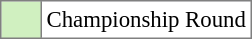<table bgcolor="#f7f8ff" cellpadding="3" cellspacing="0" border="1" style="font-size: 95%; border: gray solid 1px; border-collapse: collapse;text-align:center;">
<tr>
<td style="background: #D0F0C0;" width="20"></td>
<td bgcolor="#ffffff" align="left">Championship Round</td>
</tr>
</table>
